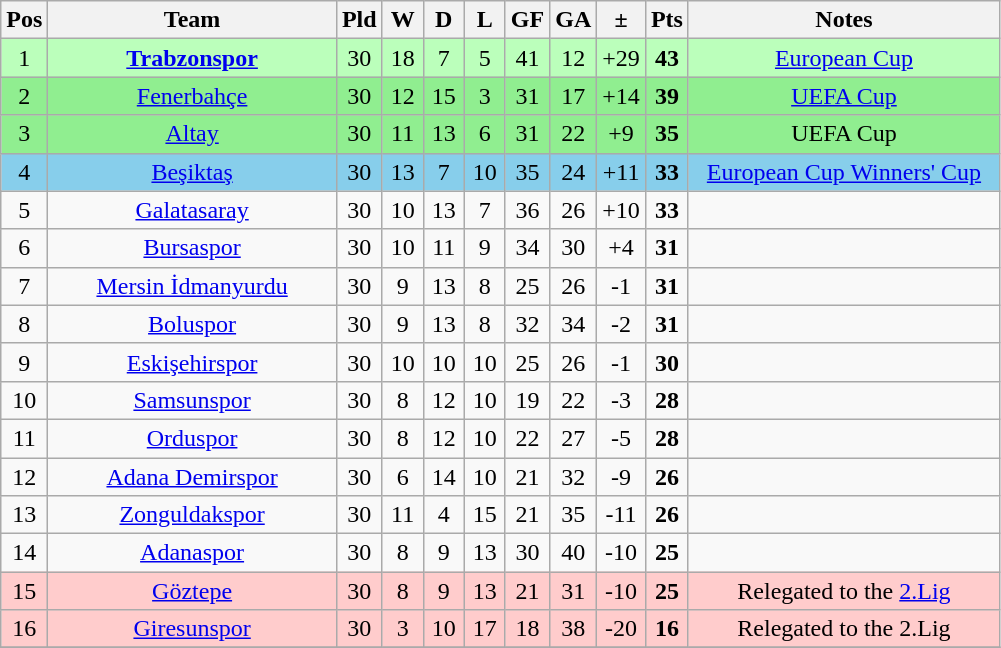<table class="wikitable sortable" style="text-align: center;">
<tr>
<th width=20>Pos</th>
<th width=185>Team</th>
<th width=20>Pld</th>
<th width=20>W</th>
<th width=20>D</th>
<th width=20>L</th>
<th width=20>GF</th>
<th width=20>GA</th>
<th width=20>±</th>
<th width=20>Pts</th>
<th width=200>Notes</th>
</tr>
<tr bgcolor=#bbffbb>
<td>1</td>
<td><strong><a href='#'>Trabzonspor</a></strong></td>
<td>30</td>
<td>18</td>
<td>7</td>
<td>5</td>
<td>41</td>
<td>12</td>
<td>+29</td>
<td><strong>43</strong></td>
<td><a href='#'>European Cup</a></td>
</tr>
<tr bgcolor=lightgreen>
<td>2</td>
<td><a href='#'>Fenerbahçe</a></td>
<td>30</td>
<td>12</td>
<td>15</td>
<td>3</td>
<td>31</td>
<td>17</td>
<td>+14</td>
<td><strong>39</strong></td>
<td><a href='#'>UEFA Cup</a></td>
</tr>
<tr bgcolor=lightgreen>
<td>3</td>
<td><a href='#'>Altay</a></td>
<td>30</td>
<td>11</td>
<td>13</td>
<td>6</td>
<td>31</td>
<td>22</td>
<td>+9</td>
<td><strong>35</strong></td>
<td>UEFA Cup</td>
</tr>
<tr bgcolor=skyblue>
<td>4</td>
<td><a href='#'>Beşiktaş</a></td>
<td>30</td>
<td>13</td>
<td>7</td>
<td>10</td>
<td>35</td>
<td>24</td>
<td>+11</td>
<td><strong>33</strong></td>
<td><a href='#'>European Cup Winners' Cup</a></td>
</tr>
<tr>
<td>5</td>
<td><a href='#'>Galatasaray</a></td>
<td>30</td>
<td>10</td>
<td>13</td>
<td>7</td>
<td>36</td>
<td>26</td>
<td>+10</td>
<td><strong>33</strong></td>
<td></td>
</tr>
<tr>
<td>6</td>
<td><a href='#'>Bursaspor</a></td>
<td>30</td>
<td>10</td>
<td>11</td>
<td>9</td>
<td>34</td>
<td>30</td>
<td>+4</td>
<td><strong>31</strong></td>
<td></td>
</tr>
<tr>
<td>7</td>
<td><a href='#'>Mersin İdmanyurdu</a></td>
<td>30</td>
<td>9</td>
<td>13</td>
<td>8</td>
<td>25</td>
<td>26</td>
<td>-1</td>
<td><strong>31</strong></td>
<td></td>
</tr>
<tr>
<td>8</td>
<td><a href='#'>Boluspor</a></td>
<td>30</td>
<td>9</td>
<td>13</td>
<td>8</td>
<td>32</td>
<td>34</td>
<td>-2</td>
<td><strong>31</strong></td>
<td></td>
</tr>
<tr>
<td>9</td>
<td><a href='#'>Eskişehirspor</a></td>
<td>30</td>
<td>10</td>
<td>10</td>
<td>10</td>
<td>25</td>
<td>26</td>
<td>-1</td>
<td><strong>30</strong></td>
<td></td>
</tr>
<tr>
<td>10</td>
<td><a href='#'>Samsunspor</a></td>
<td>30</td>
<td>8</td>
<td>12</td>
<td>10</td>
<td>19</td>
<td>22</td>
<td>-3</td>
<td><strong>28</strong></td>
<td></td>
</tr>
<tr>
<td>11</td>
<td><a href='#'>Orduspor</a></td>
<td>30</td>
<td>8</td>
<td>12</td>
<td>10</td>
<td>22</td>
<td>27</td>
<td>-5</td>
<td><strong>28</strong></td>
<td></td>
</tr>
<tr>
<td>12</td>
<td><a href='#'>Adana Demirspor</a></td>
<td>30</td>
<td>6</td>
<td>14</td>
<td>10</td>
<td>21</td>
<td>32</td>
<td>-9</td>
<td><strong>26</strong></td>
<td></td>
</tr>
<tr>
<td>13</td>
<td><a href='#'>Zonguldakspor</a></td>
<td>30</td>
<td>11</td>
<td>4</td>
<td>15</td>
<td>21</td>
<td>35</td>
<td>-11</td>
<td><strong>26</strong></td>
<td></td>
</tr>
<tr>
<td>14</td>
<td><a href='#'>Adanaspor</a></td>
<td>30</td>
<td>8</td>
<td>9</td>
<td>13</td>
<td>30</td>
<td>40</td>
<td>-10</td>
<td><strong>25</strong></td>
<td></td>
</tr>
<tr bgcolor=#FFCCCC>
<td>15</td>
<td><a href='#'>Göztepe</a></td>
<td>30</td>
<td>8</td>
<td>9</td>
<td>13</td>
<td>21</td>
<td>31</td>
<td>-10</td>
<td><strong>25</strong></td>
<td>Relegated to the <a href='#'>2.Lig</a></td>
</tr>
<tr bgcolor=#FFCCCC>
<td>16</td>
<td><a href='#'>Giresunspor</a></td>
<td>30</td>
<td>3</td>
<td>10</td>
<td>17</td>
<td>18</td>
<td>38</td>
<td>-20</td>
<td><strong>16</strong></td>
<td>Relegated to the 2.Lig</td>
</tr>
<tr>
</tr>
</table>
